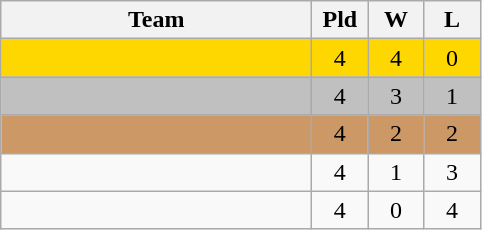<table class=wikitable style="text-align:center">
<tr>
<th width=200>Team</th>
<th width=30>Pld</th>
<th width=30>W</th>
<th width=30>L</th>
</tr>
<tr style=background:gold>
<td style="text-align:left"></td>
<td>4</td>
<td>4</td>
<td>0</td>
</tr>
<tr style=background:silver>
<td style="text-align:left"></td>
<td>4</td>
<td>3</td>
<td>1</td>
</tr>
<tr bgcolor=CC9966>
<td style="text-align:left"></td>
<td>4</td>
<td>2</td>
<td>2</td>
</tr>
<tr>
<td style="text-align:left"></td>
<td>4</td>
<td>1</td>
<td>3</td>
</tr>
<tr>
<td style="text-align:left"></td>
<td>4</td>
<td>0</td>
<td>4</td>
</tr>
</table>
